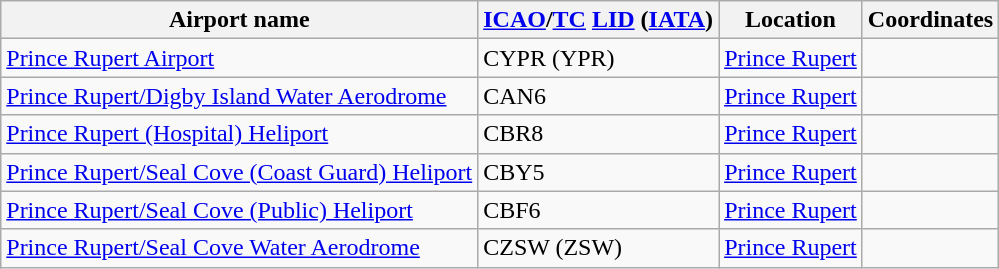<table class="wikitable sortable" style="width:auto;">
<tr>
<th width="*">Airport name</th>
<th width="*"><a href='#'>ICAO</a>/<a href='#'>TC</a> <a href='#'>LID</a> (<a href='#'>IATA</a>)</th>
<th width="*">Location</th>
<th width="*">Coordinates</th>
</tr>
<tr>
<td><a href='#'>Prince Rupert Airport</a></td>
<td>CYPR (YPR)</td>
<td><a href='#'>Prince Rupert</a></td>
<td></td>
</tr>
<tr>
<td><a href='#'>Prince Rupert/Digby Island Water Aerodrome</a></td>
<td>CAN6</td>
<td><a href='#'>Prince Rupert</a></td>
<td></td>
</tr>
<tr>
<td><a href='#'>Prince Rupert (Hospital) Heliport</a></td>
<td>CBR8</td>
<td><a href='#'>Prince Rupert</a></td>
<td></td>
</tr>
<tr>
<td><a href='#'>Prince Rupert/Seal Cove (Coast Guard) Heliport</a></td>
<td>CBY5</td>
<td><a href='#'>Prince Rupert</a></td>
<td></td>
</tr>
<tr>
<td><a href='#'>Prince Rupert/Seal Cove (Public) Heliport</a></td>
<td>CBF6</td>
<td><a href='#'>Prince Rupert</a></td>
<td></td>
</tr>
<tr>
<td><a href='#'>Prince Rupert/Seal Cove Water Aerodrome</a></td>
<td>CZSW (ZSW)</td>
<td><a href='#'>Prince Rupert</a></td>
<td></td>
</tr>
</table>
